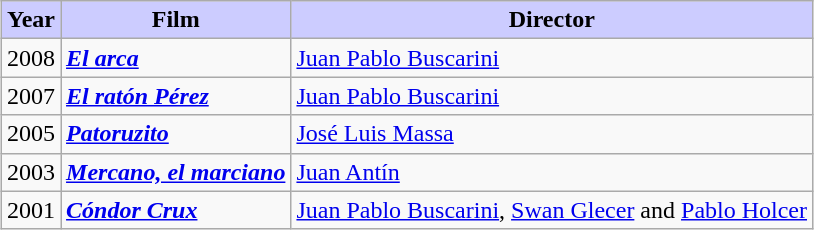<table class="wikitable" style=" margin-left: auto; margin-right: auto">
<tr>
<th style="background: #ccccff">Year</th>
<th style="background: #ccccff">Film</th>
<th style="background: #ccccff">Director</th>
</tr>
<tr>
<td>2008</td>
<td><strong><em><a href='#'>El arca</a></em></strong></td>
<td><a href='#'>Juan Pablo Buscarini</a></td>
</tr>
<tr>
<td>2007</td>
<td><strong><em><a href='#'>El ratón Pérez</a></em></strong></td>
<td><a href='#'>Juan Pablo Buscarini</a></td>
</tr>
<tr>
<td>2005</td>
<td><strong><em><a href='#'>Patoruzito</a></em></strong></td>
<td><a href='#'>José Luis Massa</a></td>
</tr>
<tr>
<td>2003</td>
<td><strong><em><a href='#'>Mercano, el marciano</a></em></strong></td>
<td><a href='#'>Juan Antín</a></td>
</tr>
<tr>
<td>2001</td>
<td><strong><em><a href='#'>Cóndor Crux</a></em></strong></td>
<td><a href='#'>Juan Pablo Buscarini</a>, <a href='#'>Swan Glecer</a> and <a href='#'>Pablo Holcer</a></td>
</tr>
</table>
